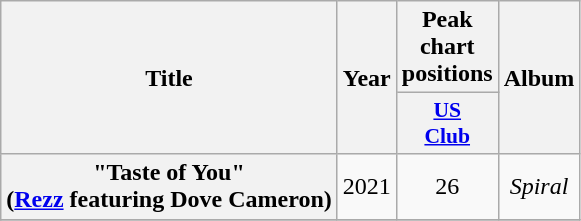<table class="wikitable plainrowheaders" style="text-align:center">
<tr>
<th scope="col" rowspan="2">Title</th>
<th scope="col" rowspan="2">Year</th>
<th scope="col" colspan="1">Peak chart positions</th>
<th scope="col" rowspan="2">Album</th>
</tr>
<tr>
<th scope="col" style="width:2.5em;font-size:90%;"><a href='#'>US<br>Club</a><br></th>
</tr>
<tr>
<th scope="row">"Taste of You"<br><span>(<a href='#'>Rezz</a> featuring Dove Cameron)</span></th>
<td>2021</td>
<td>26</td>
<td><em>Spiral</em></td>
</tr>
<tr>
</tr>
</table>
